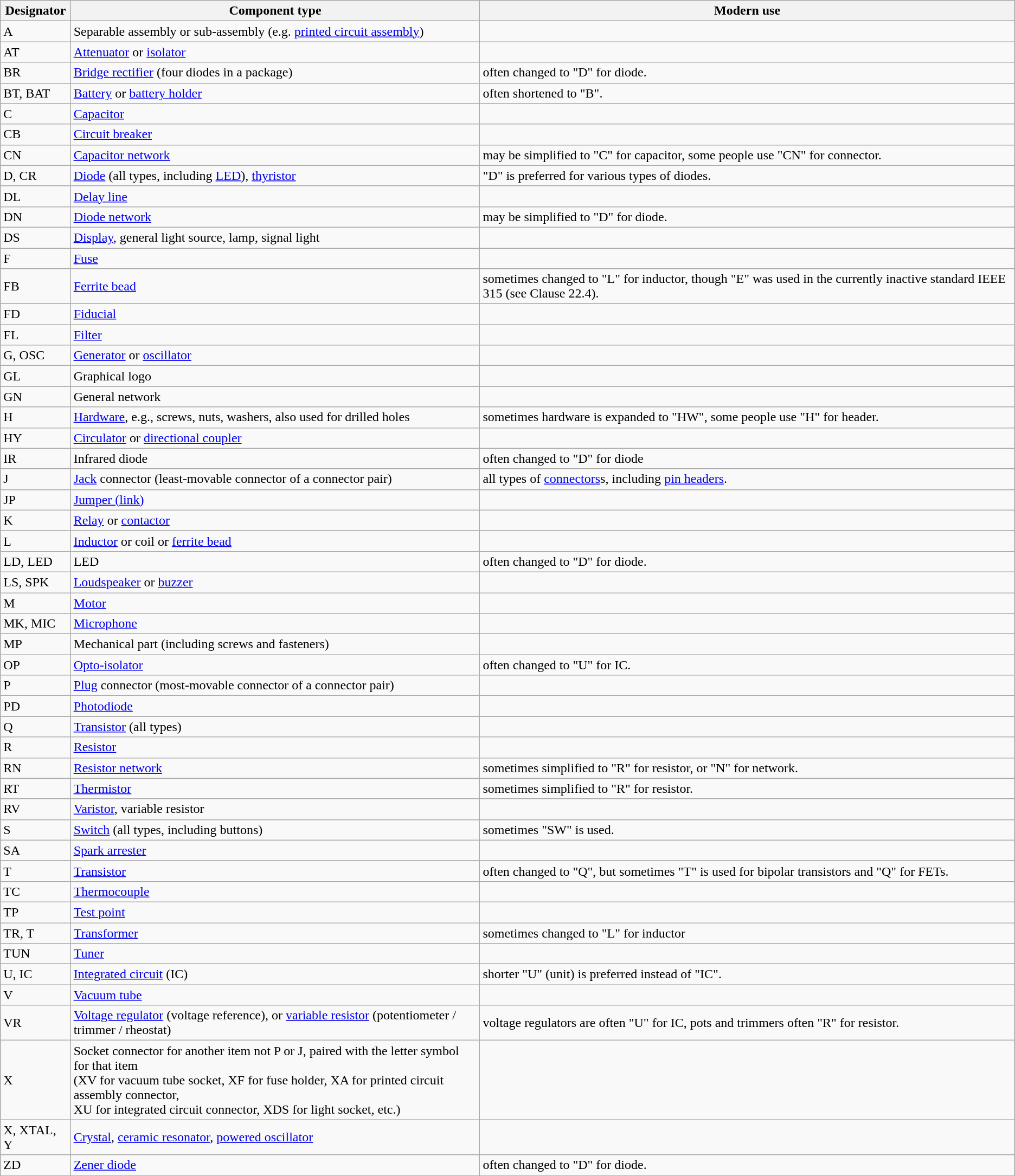<table class="wikitable">
<tr>
<th>Designator</th>
<th>Component type</th>
<th>Modern use</th>
</tr>
<tr>
<td>A</td>
<td>Separable assembly or sub-assembly (e.g. <a href='#'>printed circuit assembly</a>)</td>
<td></td>
</tr>
<tr>
<td>AT</td>
<td><a href='#'>Attenuator</a> or <a href='#'>isolator</a></td>
<td></td>
</tr>
<tr>
<td>BR</td>
<td><a href='#'>Bridge rectifier</a> (four diodes in a package)</td>
<td>often changed to "D" for diode.</td>
</tr>
<tr>
<td>BT, BAT</td>
<td><a href='#'>Battery</a> or <a href='#'>battery holder</a></td>
<td>often shortened to "B".</td>
</tr>
<tr>
<td>C</td>
<td><a href='#'>Capacitor</a></td>
<td></td>
</tr>
<tr>
<td>CB</td>
<td><a href='#'>Circuit breaker</a></td>
<td></td>
</tr>
<tr>
<td>CN</td>
<td><a href='#'>Capacitor network</a></td>
<td>may be simplified to "C" for capacitor, some people use "CN" for connector.</td>
</tr>
<tr>
<td>D, CR</td>
<td><a href='#'>Diode</a> (all types, including <a href='#'>LED</a>), <a href='#'>thyristor</a></td>
<td>"D" is preferred for various types of diodes.</td>
</tr>
<tr>
<td>DL</td>
<td><a href='#'>Delay line</a></td>
<td></td>
</tr>
<tr>
<td>DN</td>
<td><a href='#'>Diode network</a></td>
<td>may be simplified to "D" for diode.</td>
</tr>
<tr>
<td>DS</td>
<td><a href='#'>Display</a>, general light source, lamp, signal light</td>
<td></td>
</tr>
<tr>
<td>F</td>
<td><a href='#'>Fuse</a></td>
<td></td>
</tr>
<tr>
<td>FB</td>
<td><a href='#'>Ferrite bead</a></td>
<td>sometimes changed to "L" for inductor, though "E" was used in the currently inactive standard IEEE 315 (see Clause 22.4).</td>
</tr>
<tr>
<td>FD</td>
<td><a href='#'>Fiducial</a></td>
<td></td>
</tr>
<tr>
<td>FL</td>
<td><a href='#'>Filter</a></td>
<td></td>
</tr>
<tr>
<td>G, OSC</td>
<td><a href='#'>Generator</a> or <a href='#'>oscillator</a></td>
<td></td>
</tr>
<tr>
<td>GL</td>
<td>Graphical logo</td>
<td></td>
</tr>
<tr>
<td>GN</td>
<td>General network</td>
<td></td>
</tr>
<tr>
<td>H</td>
<td><a href='#'>Hardware</a>, e.g., screws, nuts, washers, also used for drilled holes</td>
<td>sometimes hardware is expanded to "HW", some people use "H" for header.</td>
</tr>
<tr>
<td>HY</td>
<td><a href='#'>Circulator</a> or <a href='#'>directional coupler</a></td>
<td></td>
</tr>
<tr>
<td>IR</td>
<td>Infrared diode</td>
<td>often changed to "D" for diode</td>
</tr>
<tr>
<td>J</td>
<td><a href='#'>Jack</a> connector (least-movable connector of a connector pair)</td>
<td>all types of <a href='#'>connectors</a>s, including <a href='#'>pin headers</a>.</td>
</tr>
<tr>
<td>JP</td>
<td><a href='#'>Jumper (link)</a></td>
<td></td>
</tr>
<tr>
<td>K</td>
<td><a href='#'>Relay</a> or <a href='#'>contactor</a></td>
<td></td>
</tr>
<tr>
<td>L</td>
<td><a href='#'>Inductor</a> or coil or <a href='#'>ferrite bead</a></td>
<td></td>
</tr>
<tr>
<td>LD, LED</td>
<td>LED</td>
<td>often changed to "D" for diode.</td>
</tr>
<tr>
<td>LS, SPK</td>
<td><a href='#'>Loudspeaker</a> or <a href='#'>buzzer</a></td>
<td></td>
</tr>
<tr>
<td>M</td>
<td><a href='#'>Motor</a></td>
<td></td>
</tr>
<tr>
<td>MK, MIC</td>
<td><a href='#'>Microphone</a></td>
<td></td>
</tr>
<tr>
<td>MP</td>
<td>Mechanical part (including screws and fasteners)</td>
<td></td>
</tr>
<tr>
<td>OP</td>
<td><a href='#'>Opto-isolator</a></td>
<td>often changed to "U" for IC.</td>
</tr>
<tr>
<td>P</td>
<td><a href='#'>Plug</a> connector (most-movable connector of a connector pair)</td>
<td></td>
</tr>
<tr>
<td>PD</td>
<td><a href='#'>Photodiode</a></td>
<td></td>
</tr>
<tr>
</tr>
<tr | PS || >
</tr>
<tr>
<td>Q</td>
<td><a href='#'>Transistor</a> (all types)</td>
<td></td>
</tr>
<tr>
<td>R</td>
<td><a href='#'>Resistor</a></td>
<td></td>
</tr>
<tr>
<td>RN</td>
<td><a href='#'>Resistor network</a></td>
<td>sometimes simplified to "R" for resistor, or "N" for network.</td>
</tr>
<tr>
<td>RT</td>
<td><a href='#'>Thermistor</a></td>
<td>sometimes simplified to "R" for resistor.</td>
</tr>
<tr>
<td>RV</td>
<td><a href='#'>Varistor</a>, variable resistor</td>
<td></td>
</tr>
<tr>
<td>S</td>
<td><a href='#'>Switch</a> (all types, including buttons)</td>
<td>sometimes "SW" is used.</td>
</tr>
<tr>
<td>SA</td>
<td><a href='#'>Spark arrester</a></td>
<td></td>
</tr>
<tr>
<td>T</td>
<td><a href='#'>Transistor</a></td>
<td>often changed to "Q", but sometimes "T" is used for bipolar transistors and "Q" for FETs.</td>
</tr>
<tr>
<td>TC</td>
<td><a href='#'>Thermocouple</a></td>
<td></td>
</tr>
<tr>
<td>TP</td>
<td><a href='#'>Test point</a></td>
<td></td>
</tr>
<tr>
<td>TR, T</td>
<td><a href='#'>Transformer</a></td>
<td>sometimes changed to "L" for inductor</td>
</tr>
<tr>
<td>TUN</td>
<td><a href='#'>Tuner</a></td>
<td></td>
</tr>
<tr>
<td>U, IC</td>
<td><a href='#'>Integrated circuit</a> (IC)</td>
<td>shorter "U" (unit) is preferred instead of "IC".</td>
</tr>
<tr>
<td>V</td>
<td><a href='#'>Vacuum tube</a></td>
<td></td>
</tr>
<tr>
<td>VR</td>
<td><a href='#'>Voltage regulator</a> (voltage reference), or <a href='#'>variable resistor</a> (potentiometer / trimmer / rheostat)</td>
<td>voltage regulators are often "U" for IC, pots and trimmers often "R" for resistor.</td>
</tr>
<tr>
<td>X</td>
<td>Socket connector for another item not P or J, paired with the letter symbol for that item<br>(XV for vacuum tube socket, XF for fuse holder, XA for printed circuit assembly connector,<br>XU for integrated circuit connector, XDS for light socket, etc.)</td>
<td></td>
</tr>
<tr>
<td>X, XTAL, Y</td>
<td><a href='#'>Crystal</a>, <a href='#'>ceramic resonator</a>, <a href='#'>powered oscillator</a></td>
<td></td>
</tr>
<tr>
<td>ZD</td>
<td><a href='#'>Zener diode</a></td>
<td>often changed to "D" for diode.</td>
</tr>
</table>
